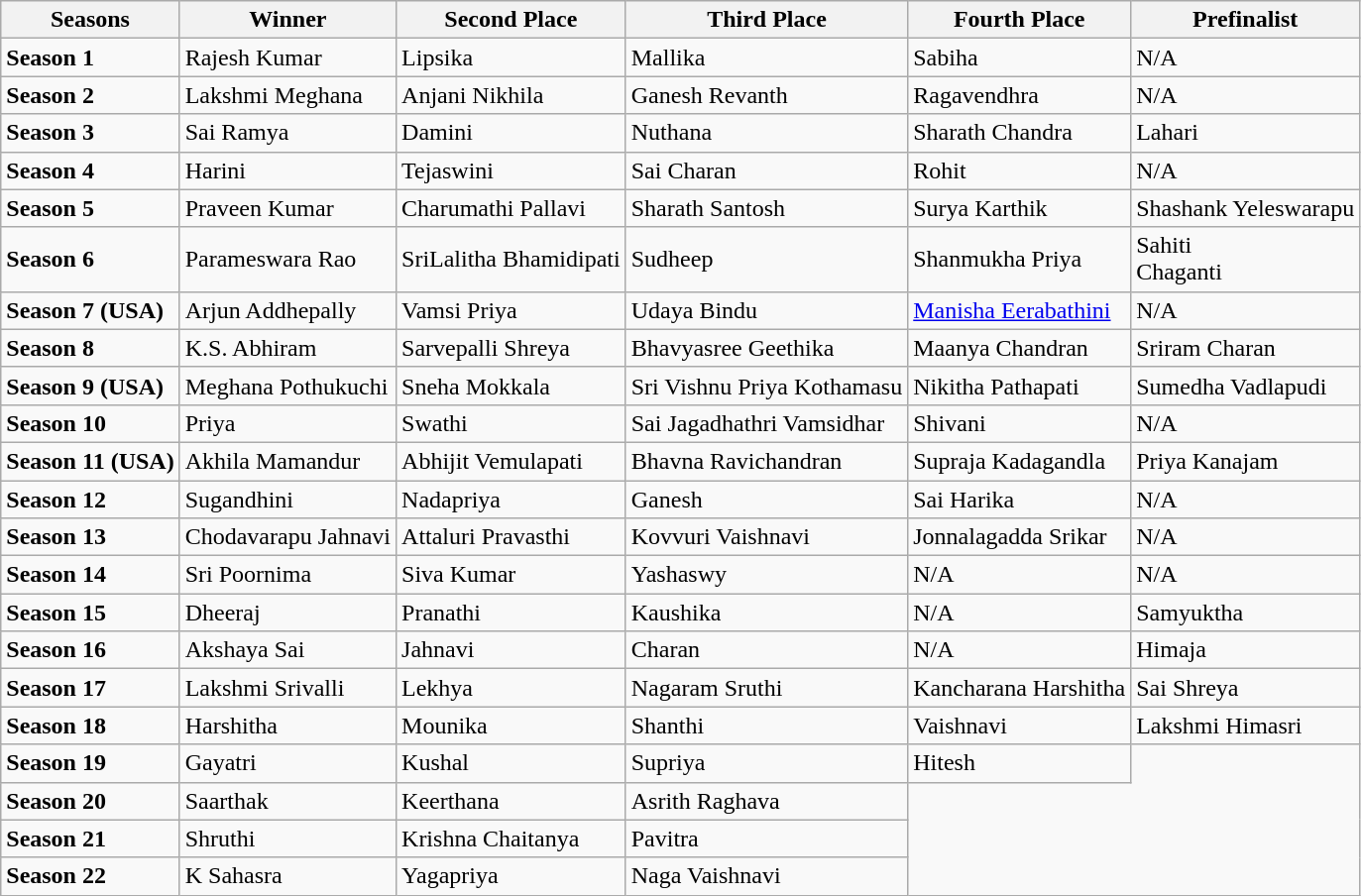<table class="wikitable">
<tr>
<th><strong>Seasons</strong></th>
<th>Winner</th>
<th>Second Place</th>
<th>Third Place</th>
<th>Fourth Place</th>
<th>Prefinalist</th>
</tr>
<tr>
<td><strong>Season 1</strong></td>
<td>Rajesh Kumar</td>
<td>Lipsika</td>
<td>Mallika</td>
<td>Sabiha</td>
<td>N/A</td>
</tr>
<tr>
<td><strong>Season 2</strong></td>
<td>Lakshmi Meghana</td>
<td>Anjani Nikhila</td>
<td>Ganesh Revanth</td>
<td>Ragavendhra</td>
<td>N/A</td>
</tr>
<tr>
<td><strong>Season 3</strong></td>
<td>Sai Ramya</td>
<td>Damini</td>
<td>Nuthana</td>
<td>Sharath Chandra</td>
<td>Lahari</td>
</tr>
<tr>
<td><strong>Season 4</strong></td>
<td>Harini</td>
<td>Tejaswini</td>
<td>Sai Charan</td>
<td>Rohit</td>
<td>N/A</td>
</tr>
<tr>
<td><strong>Season 5</strong></td>
<td>Praveen Kumar</td>
<td>Charumathi Pallavi</td>
<td>Sharath Santosh</td>
<td>Surya Karthik</td>
<td>Shashank Yeleswarapu</td>
</tr>
<tr>
<td><strong>Season 6</strong></td>
<td>Parameswara Rao</td>
<td>SriLalitha Bhamidipati</td>
<td>Sudheep</td>
<td>Shanmukha Priya</td>
<td>Sahiti<br>Chaganti</td>
</tr>
<tr>
<td><strong>Season 7 (USA)</strong></td>
<td>Arjun Addhepally</td>
<td>Vamsi Priya</td>
<td>Udaya Bindu</td>
<td><a href='#'>Manisha Eerabathini</a></td>
<td>N/A</td>
</tr>
<tr>
<td><strong>Season 8</strong></td>
<td>K.S. Abhiram</td>
<td>Sarvepalli Shreya</td>
<td>Bhavyasree Geethika</td>
<td>Maanya Chandran</td>
<td>Sriram Charan</td>
</tr>
<tr>
<td><strong>Season 9 (USA)</strong></td>
<td>Meghana Pothukuchi</td>
<td>Sneha Mokkala</td>
<td>Sri Vishnu Priya Kothamasu</td>
<td>Nikitha Pathapati</td>
<td>Sumedha Vadlapudi</td>
</tr>
<tr>
<td><strong>Season 10</strong></td>
<td>Priya</td>
<td>Swathi</td>
<td>Sai Jagadhathri Vamsidhar</td>
<td>Shivani</td>
<td>N/A</td>
</tr>
<tr>
<td><strong>Season 11 (USA)</strong></td>
<td>Akhila Mamandur</td>
<td>Abhijit Vemulapati</td>
<td>Bhavna Ravichandran</td>
<td>Supraja Kadagandla</td>
<td>Priya Kanajam</td>
</tr>
<tr>
<td><strong>Season 12</strong></td>
<td>Sugandhini</td>
<td>Nadapriya</td>
<td>Ganesh</td>
<td>Sai Harika</td>
<td>N/A</td>
</tr>
<tr>
<td><strong>Season 13</strong></td>
<td>Chodavarapu Jahnavi</td>
<td>Attaluri Pravasthi</td>
<td>Kovvuri Vaishnavi</td>
<td>Jonnalagadda Srikar</td>
<td>N/A</td>
</tr>
<tr>
<td><strong>Season 14</strong></td>
<td>Sri Poornima</td>
<td>Siva Kumar</td>
<td>Yashaswy</td>
<td>N/A</td>
<td>N/A</td>
</tr>
<tr>
<td><strong>Season 15</strong></td>
<td>Dheeraj</td>
<td>Pranathi</td>
<td>Kaushika</td>
<td>N/A</td>
<td>Samyuktha</td>
</tr>
<tr>
<td><strong>Season 16</strong></td>
<td>Akshaya Sai</td>
<td>Jahnavi</td>
<td>Charan</td>
<td>N/A</td>
<td>Himaja</td>
</tr>
<tr>
<td><strong>Season 17</strong></td>
<td>Lakshmi Srivalli</td>
<td>Lekhya</td>
<td>Nagaram Sruthi</td>
<td>Kancharana Harshitha</td>
<td>Sai Shreya</td>
</tr>
<tr>
<td><strong>Season 18</strong></td>
<td>Harshitha</td>
<td>Mounika</td>
<td>Shanthi</td>
<td>Vaishnavi</td>
<td>Lakshmi Himasri</td>
</tr>
<tr>
<td><strong>Season 19</strong></td>
<td>Gayatri</td>
<td>Kushal</td>
<td>Supriya</td>
<td>Hitesh</td>
</tr>
<tr N/A>
<td><strong>Season 20</strong></td>
<td>Saarthak</td>
<td>Keerthana</td>
<td>Asrith Raghava</td>
</tr>
<tr>
<td><strong>Season 21</strong></td>
<td>Shruthi</td>
<td>Krishna Chaitanya</td>
<td>Pavitra</td>
</tr>
<tr>
<td><strong>Season 22</strong></td>
<td>K Sahasra</td>
<td>Yagapriya</td>
<td>Naga Vaishnavi</td>
</tr>
</table>
